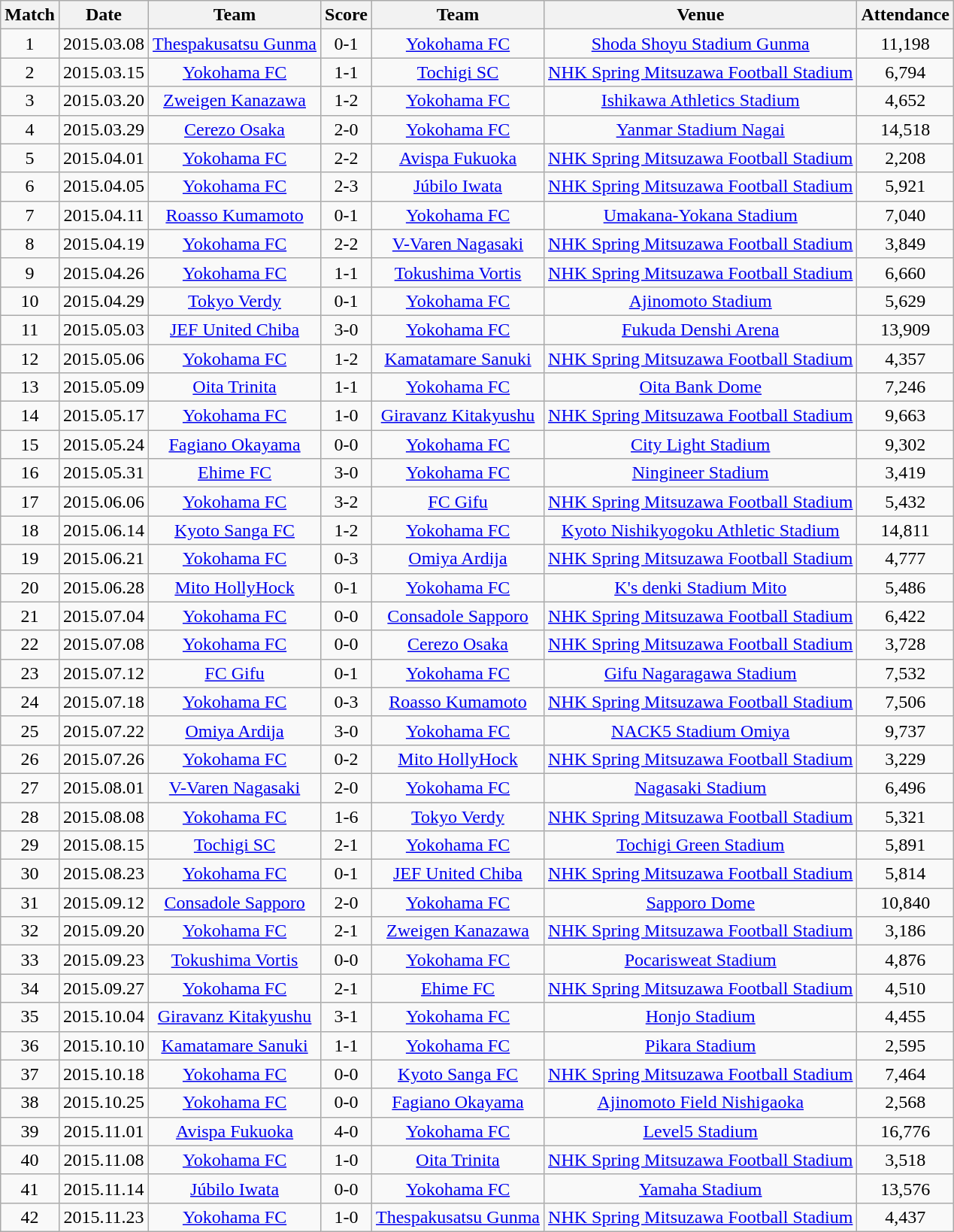<table class="wikitable" style="text-align:center;">
<tr>
<th>Match</th>
<th>Date</th>
<th>Team</th>
<th>Score</th>
<th>Team</th>
<th>Venue</th>
<th>Attendance</th>
</tr>
<tr>
<td>1</td>
<td>2015.03.08</td>
<td><a href='#'>Thespakusatsu Gunma</a></td>
<td>0-1</td>
<td><a href='#'>Yokohama FC</a></td>
<td><a href='#'>Shoda Shoyu Stadium Gunma</a></td>
<td>11,198</td>
</tr>
<tr>
<td>2</td>
<td>2015.03.15</td>
<td><a href='#'>Yokohama FC</a></td>
<td>1-1</td>
<td><a href='#'>Tochigi SC</a></td>
<td><a href='#'>NHK Spring Mitsuzawa Football Stadium</a></td>
<td>6,794</td>
</tr>
<tr>
<td>3</td>
<td>2015.03.20</td>
<td><a href='#'>Zweigen Kanazawa</a></td>
<td>1-2</td>
<td><a href='#'>Yokohama FC</a></td>
<td><a href='#'>Ishikawa Athletics Stadium</a></td>
<td>4,652</td>
</tr>
<tr>
<td>4</td>
<td>2015.03.29</td>
<td><a href='#'>Cerezo Osaka</a></td>
<td>2-0</td>
<td><a href='#'>Yokohama FC</a></td>
<td><a href='#'>Yanmar Stadium Nagai</a></td>
<td>14,518</td>
</tr>
<tr>
<td>5</td>
<td>2015.04.01</td>
<td><a href='#'>Yokohama FC</a></td>
<td>2-2</td>
<td><a href='#'>Avispa Fukuoka</a></td>
<td><a href='#'>NHK Spring Mitsuzawa Football Stadium</a></td>
<td>2,208</td>
</tr>
<tr>
<td>6</td>
<td>2015.04.05</td>
<td><a href='#'>Yokohama FC</a></td>
<td>2-3</td>
<td><a href='#'>Júbilo Iwata</a></td>
<td><a href='#'>NHK Spring Mitsuzawa Football Stadium</a></td>
<td>5,921</td>
</tr>
<tr>
<td>7</td>
<td>2015.04.11</td>
<td><a href='#'>Roasso Kumamoto</a></td>
<td>0-1</td>
<td><a href='#'>Yokohama FC</a></td>
<td><a href='#'>Umakana-Yokana Stadium</a></td>
<td>7,040</td>
</tr>
<tr>
<td>8</td>
<td>2015.04.19</td>
<td><a href='#'>Yokohama FC</a></td>
<td>2-2</td>
<td><a href='#'>V-Varen Nagasaki</a></td>
<td><a href='#'>NHK Spring Mitsuzawa Football Stadium</a></td>
<td>3,849</td>
</tr>
<tr>
<td>9</td>
<td>2015.04.26</td>
<td><a href='#'>Yokohama FC</a></td>
<td>1-1</td>
<td><a href='#'>Tokushima Vortis</a></td>
<td><a href='#'>NHK Spring Mitsuzawa Football Stadium</a></td>
<td>6,660</td>
</tr>
<tr>
<td>10</td>
<td>2015.04.29</td>
<td><a href='#'>Tokyo Verdy</a></td>
<td>0-1</td>
<td><a href='#'>Yokohama FC</a></td>
<td><a href='#'>Ajinomoto Stadium</a></td>
<td>5,629</td>
</tr>
<tr>
<td>11</td>
<td>2015.05.03</td>
<td><a href='#'>JEF United Chiba</a></td>
<td>3-0</td>
<td><a href='#'>Yokohama FC</a></td>
<td><a href='#'>Fukuda Denshi Arena</a></td>
<td>13,909</td>
</tr>
<tr>
<td>12</td>
<td>2015.05.06</td>
<td><a href='#'>Yokohama FC</a></td>
<td>1-2</td>
<td><a href='#'>Kamatamare Sanuki</a></td>
<td><a href='#'>NHK Spring Mitsuzawa Football Stadium</a></td>
<td>4,357</td>
</tr>
<tr>
<td>13</td>
<td>2015.05.09</td>
<td><a href='#'>Oita Trinita</a></td>
<td>1-1</td>
<td><a href='#'>Yokohama FC</a></td>
<td><a href='#'>Oita Bank Dome</a></td>
<td>7,246</td>
</tr>
<tr>
<td>14</td>
<td>2015.05.17</td>
<td><a href='#'>Yokohama FC</a></td>
<td>1-0</td>
<td><a href='#'>Giravanz Kitakyushu</a></td>
<td><a href='#'>NHK Spring Mitsuzawa Football Stadium</a></td>
<td>9,663</td>
</tr>
<tr>
<td>15</td>
<td>2015.05.24</td>
<td><a href='#'>Fagiano Okayama</a></td>
<td>0-0</td>
<td><a href='#'>Yokohama FC</a></td>
<td><a href='#'>City Light Stadium</a></td>
<td>9,302</td>
</tr>
<tr>
<td>16</td>
<td>2015.05.31</td>
<td><a href='#'>Ehime FC</a></td>
<td>3-0</td>
<td><a href='#'>Yokohama FC</a></td>
<td><a href='#'>Ningineer Stadium</a></td>
<td>3,419</td>
</tr>
<tr>
<td>17</td>
<td>2015.06.06</td>
<td><a href='#'>Yokohama FC</a></td>
<td>3-2</td>
<td><a href='#'>FC Gifu</a></td>
<td><a href='#'>NHK Spring Mitsuzawa Football Stadium</a></td>
<td>5,432</td>
</tr>
<tr>
<td>18</td>
<td>2015.06.14</td>
<td><a href='#'>Kyoto Sanga FC</a></td>
<td>1-2</td>
<td><a href='#'>Yokohama FC</a></td>
<td><a href='#'>Kyoto Nishikyogoku Athletic Stadium</a></td>
<td>14,811</td>
</tr>
<tr>
<td>19</td>
<td>2015.06.21</td>
<td><a href='#'>Yokohama FC</a></td>
<td>0-3</td>
<td><a href='#'>Omiya Ardija</a></td>
<td><a href='#'>NHK Spring Mitsuzawa Football Stadium</a></td>
<td>4,777</td>
</tr>
<tr>
<td>20</td>
<td>2015.06.28</td>
<td><a href='#'>Mito HollyHock</a></td>
<td>0-1</td>
<td><a href='#'>Yokohama FC</a></td>
<td><a href='#'>K's denki Stadium Mito</a></td>
<td>5,486</td>
</tr>
<tr>
<td>21</td>
<td>2015.07.04</td>
<td><a href='#'>Yokohama FC</a></td>
<td>0-0</td>
<td><a href='#'>Consadole Sapporo</a></td>
<td><a href='#'>NHK Spring Mitsuzawa Football Stadium</a></td>
<td>6,422</td>
</tr>
<tr>
<td>22</td>
<td>2015.07.08</td>
<td><a href='#'>Yokohama FC</a></td>
<td>0-0</td>
<td><a href='#'>Cerezo Osaka</a></td>
<td><a href='#'>NHK Spring Mitsuzawa Football Stadium</a></td>
<td>3,728</td>
</tr>
<tr>
<td>23</td>
<td>2015.07.12</td>
<td><a href='#'>FC Gifu</a></td>
<td>0-1</td>
<td><a href='#'>Yokohama FC</a></td>
<td><a href='#'>Gifu Nagaragawa Stadium</a></td>
<td>7,532</td>
</tr>
<tr>
<td>24</td>
<td>2015.07.18</td>
<td><a href='#'>Yokohama FC</a></td>
<td>0-3</td>
<td><a href='#'>Roasso Kumamoto</a></td>
<td><a href='#'>NHK Spring Mitsuzawa Football Stadium</a></td>
<td>7,506</td>
</tr>
<tr>
<td>25</td>
<td>2015.07.22</td>
<td><a href='#'>Omiya Ardija</a></td>
<td>3-0</td>
<td><a href='#'>Yokohama FC</a></td>
<td><a href='#'>NACK5 Stadium Omiya</a></td>
<td>9,737</td>
</tr>
<tr>
<td>26</td>
<td>2015.07.26</td>
<td><a href='#'>Yokohama FC</a></td>
<td>0-2</td>
<td><a href='#'>Mito HollyHock</a></td>
<td><a href='#'>NHK Spring Mitsuzawa Football Stadium</a></td>
<td>3,229</td>
</tr>
<tr>
<td>27</td>
<td>2015.08.01</td>
<td><a href='#'>V-Varen Nagasaki</a></td>
<td>2-0</td>
<td><a href='#'>Yokohama FC</a></td>
<td><a href='#'>Nagasaki Stadium</a></td>
<td>6,496</td>
</tr>
<tr>
<td>28</td>
<td>2015.08.08</td>
<td><a href='#'>Yokohama FC</a></td>
<td>1-6</td>
<td><a href='#'>Tokyo Verdy</a></td>
<td><a href='#'>NHK Spring Mitsuzawa Football Stadium</a></td>
<td>5,321</td>
</tr>
<tr>
<td>29</td>
<td>2015.08.15</td>
<td><a href='#'>Tochigi SC</a></td>
<td>2-1</td>
<td><a href='#'>Yokohama FC</a></td>
<td><a href='#'>Tochigi Green Stadium</a></td>
<td>5,891</td>
</tr>
<tr>
<td>30</td>
<td>2015.08.23</td>
<td><a href='#'>Yokohama FC</a></td>
<td>0-1</td>
<td><a href='#'>JEF United Chiba</a></td>
<td><a href='#'>NHK Spring Mitsuzawa Football Stadium</a></td>
<td>5,814</td>
</tr>
<tr>
<td>31</td>
<td>2015.09.12</td>
<td><a href='#'>Consadole Sapporo</a></td>
<td>2-0</td>
<td><a href='#'>Yokohama FC</a></td>
<td><a href='#'>Sapporo Dome</a></td>
<td>10,840</td>
</tr>
<tr>
<td>32</td>
<td>2015.09.20</td>
<td><a href='#'>Yokohama FC</a></td>
<td>2-1</td>
<td><a href='#'>Zweigen Kanazawa</a></td>
<td><a href='#'>NHK Spring Mitsuzawa Football Stadium</a></td>
<td>3,186</td>
</tr>
<tr>
<td>33</td>
<td>2015.09.23</td>
<td><a href='#'>Tokushima Vortis</a></td>
<td>0-0</td>
<td><a href='#'>Yokohama FC</a></td>
<td><a href='#'>Pocarisweat Stadium</a></td>
<td>4,876</td>
</tr>
<tr>
<td>34</td>
<td>2015.09.27</td>
<td><a href='#'>Yokohama FC</a></td>
<td>2-1</td>
<td><a href='#'>Ehime FC</a></td>
<td><a href='#'>NHK Spring Mitsuzawa Football Stadium</a></td>
<td>4,510</td>
</tr>
<tr>
<td>35</td>
<td>2015.10.04</td>
<td><a href='#'>Giravanz Kitakyushu</a></td>
<td>3-1</td>
<td><a href='#'>Yokohama FC</a></td>
<td><a href='#'>Honjo Stadium</a></td>
<td>4,455</td>
</tr>
<tr>
<td>36</td>
<td>2015.10.10</td>
<td><a href='#'>Kamatamare Sanuki</a></td>
<td>1-1</td>
<td><a href='#'>Yokohama FC</a></td>
<td><a href='#'>Pikara Stadium</a></td>
<td>2,595</td>
</tr>
<tr>
<td>37</td>
<td>2015.10.18</td>
<td><a href='#'>Yokohama FC</a></td>
<td>0-0</td>
<td><a href='#'>Kyoto Sanga FC</a></td>
<td><a href='#'>NHK Spring Mitsuzawa Football Stadium</a></td>
<td>7,464</td>
</tr>
<tr>
<td>38</td>
<td>2015.10.25</td>
<td><a href='#'>Yokohama FC</a></td>
<td>0-0</td>
<td><a href='#'>Fagiano Okayama</a></td>
<td><a href='#'>Ajinomoto Field Nishigaoka</a></td>
<td>2,568</td>
</tr>
<tr>
<td>39</td>
<td>2015.11.01</td>
<td><a href='#'>Avispa Fukuoka</a></td>
<td>4-0</td>
<td><a href='#'>Yokohama FC</a></td>
<td><a href='#'>Level5 Stadium</a></td>
<td>16,776</td>
</tr>
<tr>
<td>40</td>
<td>2015.11.08</td>
<td><a href='#'>Yokohama FC</a></td>
<td>1-0</td>
<td><a href='#'>Oita Trinita</a></td>
<td><a href='#'>NHK Spring Mitsuzawa Football Stadium</a></td>
<td>3,518</td>
</tr>
<tr>
<td>41</td>
<td>2015.11.14</td>
<td><a href='#'>Júbilo Iwata</a></td>
<td>0-0</td>
<td><a href='#'>Yokohama FC</a></td>
<td><a href='#'>Yamaha Stadium</a></td>
<td>13,576</td>
</tr>
<tr>
<td>42</td>
<td>2015.11.23</td>
<td><a href='#'>Yokohama FC</a></td>
<td>1-0</td>
<td><a href='#'>Thespakusatsu Gunma</a></td>
<td><a href='#'>NHK Spring Mitsuzawa Football Stadium</a></td>
<td>4,437</td>
</tr>
</table>
